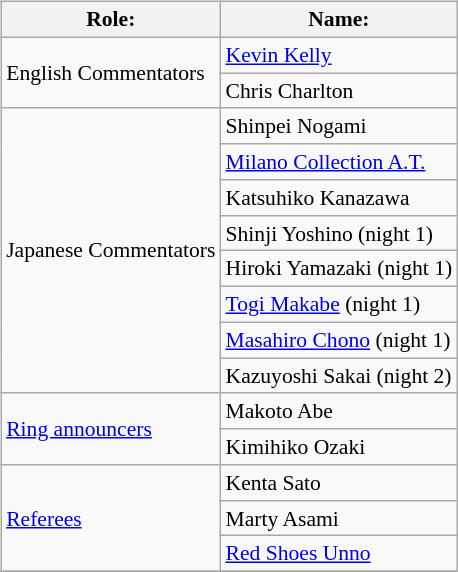<table class=wikitable style="font-size:90%; margin: 0.5em 0 0.5em 1em; float: right; clear: right;">
<tr>
<th>Role:</th>
<th>Name:</th>
</tr>
<tr>
<td rowspan="2">English Commentators</td>
<td><a href='#'>Kevin Kelly</a></td>
</tr>
<tr>
<td>Chris Charlton</td>
</tr>
<tr>
<td rowspan="8">Japanese Commentators</td>
<td>Shinpei Nogami</td>
</tr>
<tr>
<td><a href='#'>Milano Collection A.T.</a></td>
</tr>
<tr>
<td>Katsuhiko Kanazawa</td>
</tr>
<tr>
<td>Shinji Yoshino (night 1)</td>
</tr>
<tr>
<td>Hiroki Yamazaki (night 1)</td>
</tr>
<tr>
<td><a href='#'>Togi Makabe</a> (night 1)</td>
</tr>
<tr>
<td><a href='#'>Masahiro Chono</a> (night 1)</td>
</tr>
<tr>
<td>Kazuyoshi Sakai (night 2)</td>
</tr>
<tr>
<td rowspan=2><a href='#'>Ring announcers</a></td>
<td>Makoto Abe</td>
</tr>
<tr>
<td>Kimihiko Ozaki</td>
</tr>
<tr>
<td rowspan="3"><a href='#'>Referees</a></td>
<td>Kenta Sato</td>
</tr>
<tr>
<td>Marty Asami</td>
</tr>
<tr>
<td><a href='#'>Red Shoes Unno</a></td>
</tr>
<tr>
</tr>
</table>
